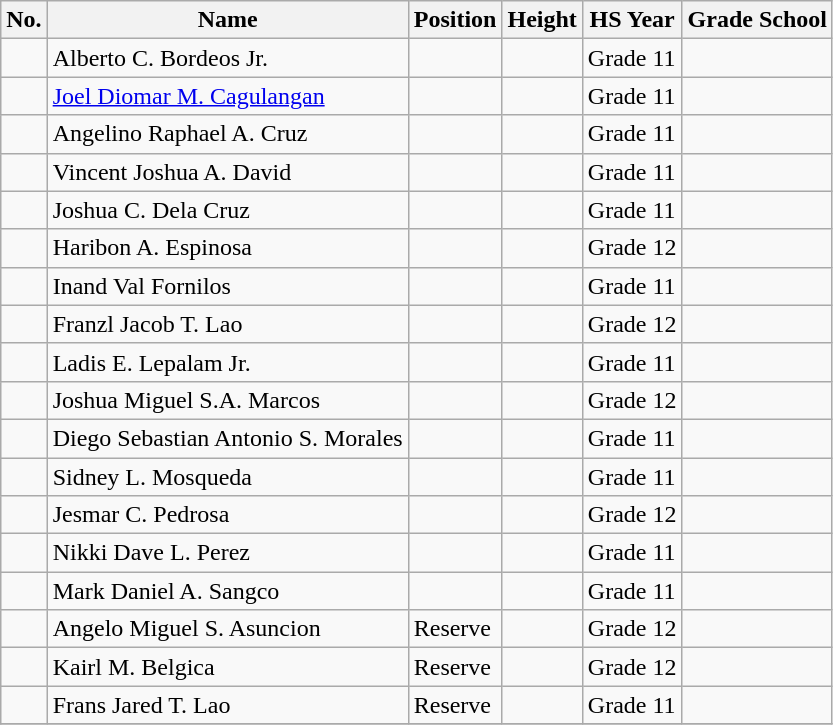<table class="wikitable">
<tr>
<th>No.</th>
<th>Name</th>
<th>Position</th>
<th>Height</th>
<th>HS Year</th>
<th>Grade School</th>
</tr>
<tr>
<td></td>
<td>Alberto C. Bordeos Jr.</td>
<td></td>
<td></td>
<td>Grade 11</td>
<td></td>
</tr>
<tr>
<td></td>
<td><a href='#'>Joel Diomar M. Cagulangan</a></td>
<td></td>
<td></td>
<td>Grade 11</td>
<td></td>
</tr>
<tr>
<td></td>
<td>Angelino Raphael A. Cruz</td>
<td></td>
<td></td>
<td>Grade 11</td>
<td></td>
</tr>
<tr>
<td></td>
<td>Vincent Joshua A. David</td>
<td></td>
<td></td>
<td>Grade 11</td>
<td></td>
</tr>
<tr>
<td></td>
<td>Joshua C. Dela Cruz</td>
<td></td>
<td></td>
<td>Grade 11</td>
<td></td>
</tr>
<tr>
<td></td>
<td>Haribon A. Espinosa</td>
<td></td>
<td></td>
<td>Grade 12</td>
<td></td>
</tr>
<tr>
<td></td>
<td>Inand Val Fornilos</td>
<td></td>
<td></td>
<td>Grade 11</td>
<td></td>
</tr>
<tr>
<td></td>
<td>Franzl Jacob T. Lao</td>
<td></td>
<td></td>
<td>Grade 12</td>
<td></td>
</tr>
<tr>
<td></td>
<td>Ladis E. Lepalam Jr.</td>
<td></td>
<td></td>
<td>Grade 11</td>
<td></td>
</tr>
<tr>
<td></td>
<td>Joshua Miguel S.A. Marcos</td>
<td></td>
<td></td>
<td>Grade 12</td>
<td></td>
</tr>
<tr>
<td></td>
<td>Diego Sebastian Antonio S. Morales</td>
<td></td>
<td></td>
<td>Grade 11</td>
<td></td>
</tr>
<tr>
<td></td>
<td>Sidney L. Mosqueda</td>
<td></td>
<td></td>
<td>Grade 11</td>
<td></td>
</tr>
<tr>
<td></td>
<td>Jesmar C. Pedrosa</td>
<td></td>
<td></td>
<td>Grade 12</td>
<td></td>
</tr>
<tr>
<td></td>
<td>Nikki Dave L. Perez</td>
<td></td>
<td></td>
<td>Grade 11</td>
<td></td>
</tr>
<tr>
<td></td>
<td>Mark Daniel A. Sangco</td>
<td></td>
<td></td>
<td>Grade 11</td>
<td></td>
</tr>
<tr>
<td></td>
<td>Angelo Miguel S. Asuncion</td>
<td>Reserve</td>
<td></td>
<td>Grade 12</td>
<td></td>
</tr>
<tr>
<td></td>
<td>Kairl M. Belgica</td>
<td>Reserve</td>
<td></td>
<td>Grade 12</td>
<td></td>
</tr>
<tr>
<td></td>
<td>Frans Jared T. Lao</td>
<td>Reserve</td>
<td></td>
<td>Grade 11</td>
<td></td>
</tr>
<tr>
</tr>
</table>
